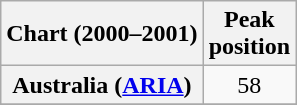<table class="wikitable sortable plainrowheaders" style="text-align:center">
<tr>
<th>Chart (2000–2001)</th>
<th>Peak<br>position</th>
</tr>
<tr>
<th scope="row">Australia (<a href='#'>ARIA</a>)</th>
<td>58</td>
</tr>
<tr>
</tr>
</table>
